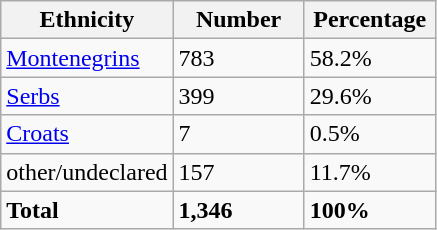<table class="wikitable">
<tr>
<th width="100px">Ethnicity</th>
<th width="80px">Number</th>
<th width="80px">Percentage</th>
</tr>
<tr>
<td><a href='#'>Montenegrins</a></td>
<td>783</td>
<td>58.2%</td>
</tr>
<tr>
<td><a href='#'>Serbs</a></td>
<td>399</td>
<td>29.6%</td>
</tr>
<tr>
<td><a href='#'>Croats</a></td>
<td>7</td>
<td>0.5%</td>
</tr>
<tr>
<td>other/undeclared</td>
<td>157</td>
<td>11.7%</td>
</tr>
<tr>
<td><strong>Total</strong></td>
<td><strong>1,346</strong></td>
<td><strong>100%</strong></td>
</tr>
</table>
